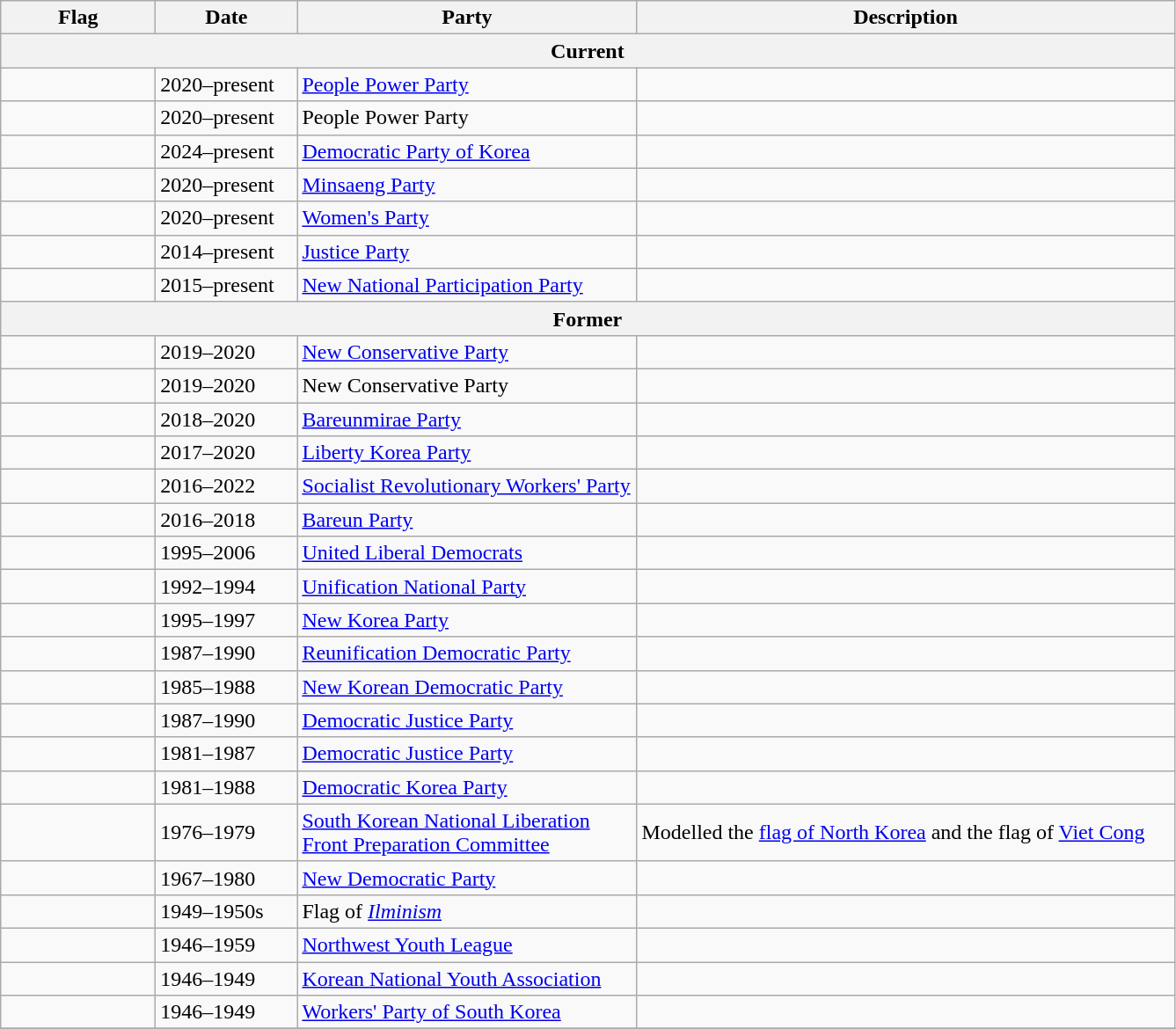<table class="wikitable" style="background:#f9f9f9">
<tr>
<th style="width:110px">Flag</th>
<th style="width:100px">Date</th>
<th style="width:250px">Party</th>
<th style="width:400px">Description</th>
</tr>
<tr>
<th colspan="4">Current</th>
</tr>
<tr>
<td></td>
<td>2020–present</td>
<td><a href='#'>People Power Party</a></td>
<td></td>
</tr>
<tr>
<td></td>
<td>2020–present</td>
<td>People Power Party</td>
<td></td>
</tr>
<tr>
<td></td>
<td>2024–present</td>
<td><a href='#'>Democratic Party of Korea</a></td>
<td></td>
</tr>
<tr>
<td></td>
<td>2020–present</td>
<td><a href='#'>Minsaeng Party</a></td>
<td></td>
</tr>
<tr>
<td></td>
<td>2020–present</td>
<td><a href='#'>Women's Party</a></td>
<td></td>
</tr>
<tr>
<td></td>
<td>2014–present</td>
<td><a href='#'>Justice Party</a></td>
<td></td>
</tr>
<tr>
<td></td>
<td>2015–present</td>
<td><a href='#'>New National Participation Party</a></td>
<td></td>
</tr>
<tr>
<th colspan="4">Former</th>
</tr>
<tr>
<td></td>
<td>2019–2020</td>
<td><a href='#'>New Conservative Party</a></td>
<td></td>
</tr>
<tr>
<td></td>
<td>2019–2020</td>
<td>New Conservative Party</td>
<td></td>
</tr>
<tr>
<td></td>
<td>2018–2020</td>
<td><a href='#'>Bareunmirae Party</a></td>
<td></td>
</tr>
<tr>
<td></td>
<td>2017–2020</td>
<td><a href='#'>Liberty Korea Party</a></td>
<td></td>
</tr>
<tr>
<td></td>
<td>2016–2022</td>
<td><a href='#'>Socialist Revolutionary Workers' Party</a></td>
<td></td>
</tr>
<tr>
<td></td>
<td>2016–2018</td>
<td><a href='#'>Bareun Party</a></td>
<td></td>
</tr>
<tr>
<td></td>
<td>1995–2006</td>
<td><a href='#'>United Liberal Democrats</a></td>
<td></td>
</tr>
<tr>
<td></td>
<td>1992–1994</td>
<td><a href='#'>Unification National Party</a></td>
<td></td>
</tr>
<tr>
<td></td>
<td>1995–1997</td>
<td><a href='#'>New Korea Party</a></td>
<td></td>
</tr>
<tr>
<td></td>
<td>1987–1990</td>
<td><a href='#'>Reunification Democratic Party</a></td>
<td></td>
</tr>
<tr>
<td></td>
<td>1985–1988</td>
<td><a href='#'>New Korean Democratic Party</a></td>
<td></td>
</tr>
<tr>
<td></td>
<td>1987–1990</td>
<td><a href='#'>Democratic Justice Party</a></td>
<td></td>
</tr>
<tr>
<td></td>
<td>1981–1987</td>
<td><a href='#'>Democratic Justice Party</a></td>
<td></td>
</tr>
<tr>
<td></td>
<td>1981–1988</td>
<td><a href='#'>Democratic Korea Party</a></td>
<td></td>
</tr>
<tr>
<td></td>
<td>1976–1979</td>
<td><a href='#'>South Korean National Liberation Front Preparation Committee</a></td>
<td>Modelled the <a href='#'>flag of North Korea</a> and the flag of <a href='#'>Viet Cong</a></td>
</tr>
<tr>
<td></td>
<td>1967–1980</td>
<td><a href='#'>New Democratic Party</a></td>
<td></td>
</tr>
<tr>
<td></td>
<td>1949–1950s</td>
<td>Flag of <em><a href='#'>Ilminism</a></em></td>
<td></td>
</tr>
<tr>
<td></td>
<td>1946–1959</td>
<td><a href='#'>Northwest Youth League</a></td>
<td></td>
</tr>
<tr>
<td style="text-align:center;"></td>
<td>1946–1949</td>
<td><a href='#'>Korean National Youth Association</a></td>
<td></td>
</tr>
<tr>
<td></td>
<td>1946–1949</td>
<td><a href='#'>Workers' Party of South Korea</a></td>
<td></td>
</tr>
<tr>
</tr>
</table>
